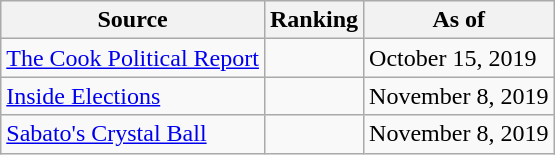<table class="wikitable">
<tr>
<th>Source</th>
<th>Ranking</th>
<th>As of</th>
</tr>
<tr>
<td><a href='#'>The Cook Political Report</a></td>
<td></td>
<td>October 15, 2019</td>
</tr>
<tr>
<td><a href='#'>Inside Elections</a></td>
<td></td>
<td>November 8, 2019</td>
</tr>
<tr>
<td><a href='#'>Sabato's Crystal Ball</a></td>
<td></td>
<td>November 8, 2019</td>
</tr>
</table>
